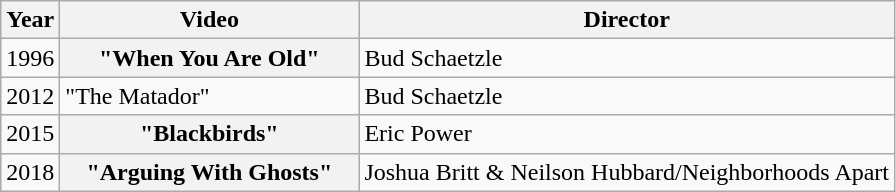<table class="wikitable plainrowheaders">
<tr>
<th>Year</th>
<th style="width:12em;">Video</th>
<th>Director</th>
</tr>
<tr>
<td>1996</td>
<th scope="row">"When You Are Old"</th>
<td>Bud Schaetzle</td>
</tr>
<tr>
<td>2012</td>
<td>"The Matador"</td>
<td>Bud Schaetzle</td>
</tr>
<tr>
<td>2015</td>
<th scope="row">"Blackbirds"</th>
<td>Eric Power</td>
</tr>
<tr>
<td>2018</td>
<th scope="row">"Arguing With Ghosts"</th>
<td>Joshua Britt & Neilson Hubbard/Neighborhoods Apart</td>
</tr>
</table>
